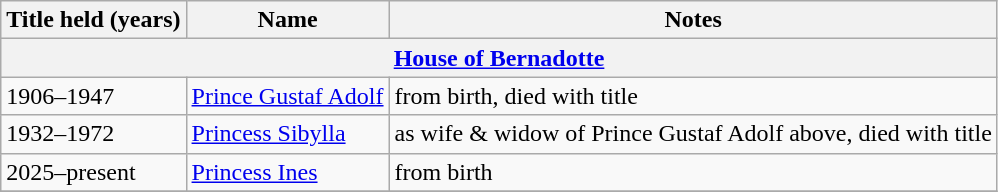<table class="wikitable">
<tr>
<th><strong>Title held (years)</strong></th>
<th><strong>Name</strong></th>
<th><strong>Notes</strong></th>
</tr>
<tr>
<th colspan=3><a href='#'>House of Bernadotte</a></th>
</tr>
<tr>
<td>1906–1947</td>
<td><a href='#'>Prince Gustaf Adolf</a></td>
<td>from birth, died with title</td>
</tr>
<tr>
<td>1932–1972</td>
<td><a href='#'>Princess Sibylla</a></td>
<td>as wife & widow of Prince Gustaf Adolf above, died with title</td>
</tr>
<tr>
<td>2025–present</td>
<td><a href='#'>Princess Ines</a></td>
<td>from birth</td>
</tr>
<tr>
</tr>
</table>
